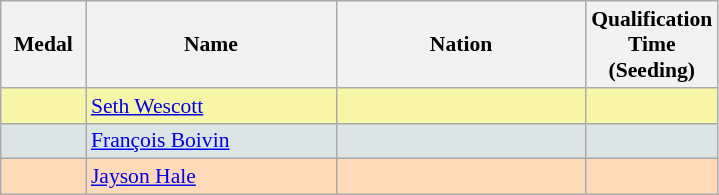<table class=wikitable style="border:1px solid #AAAAAA;font-size:90%">
<tr bgcolor="#E4E4E4">
<th width=50>Medal</th>
<th width=160>Name</th>
<th width=160>Nation</th>
<th width=80>Qualification Time (Seeding)</th>
</tr>
<tr bgcolor="#F7F6A8">
<td align="center"></td>
<td><a href='#'>Seth Wescott</a></td>
<td></td>
<td align="center"></td>
</tr>
<tr bgcolor="#DCE5E5">
<td align="center"></td>
<td><a href='#'>François Boivin</a></td>
<td></td>
<td align="center"></td>
</tr>
<tr bgcolor="#FFDAB9">
<td align="center"></td>
<td><a href='#'>Jayson Hale</a></td>
<td></td>
<td align="center"></td>
</tr>
</table>
